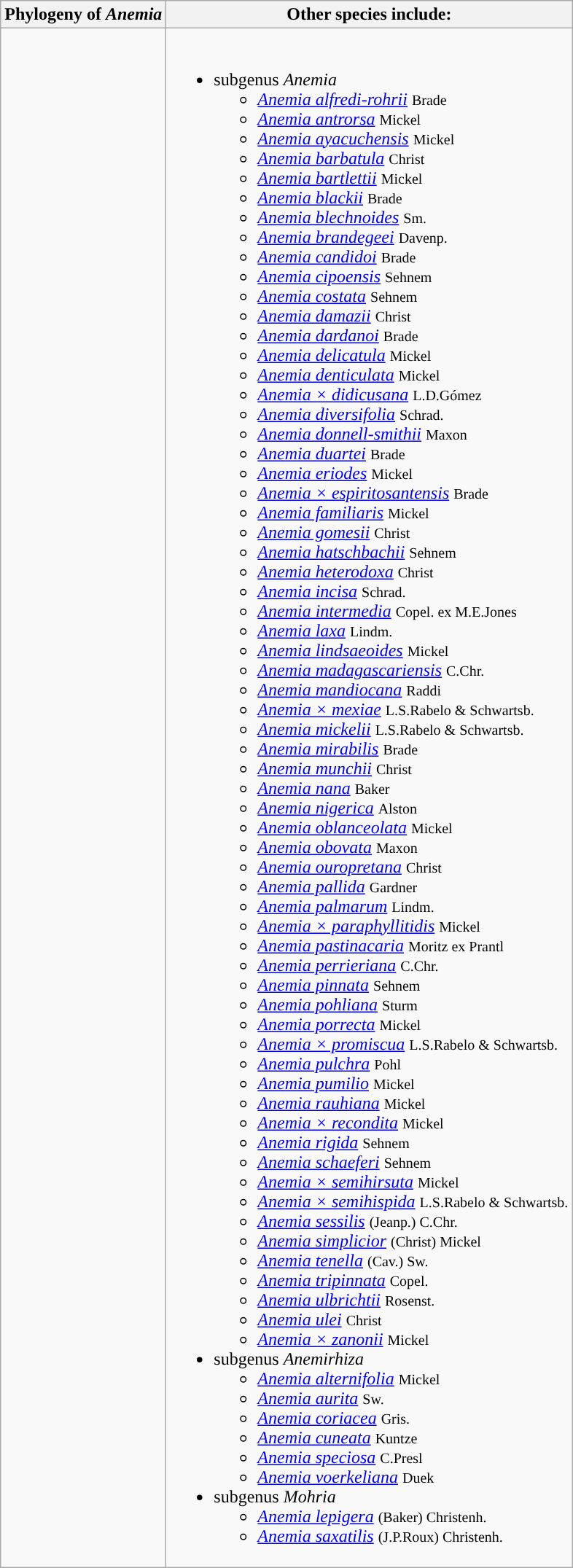<table class="wikitable">
<tr>
<th colspan=1>Phylogeny of <em>Anemia</em></th>
<th colspan=1>Other species include:</th>
</tr>
<tr>
<td style="vertical-align:top"><br></td>
<td><br><ul><li>subgenus <em>Anemia</em><ul><li><em><a href='#'>Anemia alfredi-rohrii</a></em> <small>Brade</small></li><li><em><a href='#'>Anemia antrorsa</a></em> <small>Mickel</small></li><li><em><a href='#'>Anemia ayacuchensis</a></em> <small>Mickel</small></li><li><em><a href='#'>Anemia barbatula</a></em> <small>Christ</small></li><li><em><a href='#'>Anemia bartlettii</a></em> <small>Mickel</small></li><li><em><a href='#'>Anemia blackii</a></em> <small>Brade</small></li><li><em><a href='#'>Anemia blechnoides</a></em> <small>Sm.</small></li><li><em><a href='#'>Anemia brandegeei</a></em> <small>Davenp.</small></li><li><em><a href='#'>Anemia candidoi</a></em> <small>Brade</small></li><li><em><a href='#'>Anemia cipoensis</a></em> <small>Sehnem</small></li><li><em><a href='#'>Anemia costata</a></em> <small>Sehnem</small></li><li><em><a href='#'>Anemia damazii</a></em> <small>Christ</small></li><li><em><a href='#'>Anemia dardanoi</a></em> <small>Brade</small></li><li><em><a href='#'>Anemia delicatula</a></em> <small>Mickel</small></li><li><em><a href='#'>Anemia denticulata</a></em> <small>Mickel</small></li><li><em><a href='#'>Anemia × didicusana</a></em> <small>L.D.Gómez</small></li><li><em><a href='#'>Anemia diversifolia</a></em> <small>Schrad.</small></li><li><em><a href='#'>Anemia donnell-smithii</a></em> <small>Maxon</small></li><li><em><a href='#'>Anemia duartei</a></em> <small>Brade</small></li><li><em><a href='#'>Anemia eriodes</a></em> <small>Mickel</small></li><li><em><a href='#'>Anemia × espiritosantensis</a></em> <small>Brade</small></li><li><em><a href='#'>Anemia familiaris</a></em> <small>Mickel</small></li><li><em><a href='#'>Anemia gomesii</a></em> <small>Christ</small></li><li><em><a href='#'>Anemia hatschbachii</a></em> <small>Sehnem</small></li><li><em><a href='#'>Anemia heterodoxa</a></em> <small>Christ</small></li><li><em><a href='#'>Anemia incisa</a></em> <small>Schrad.</small></li><li><em><a href='#'>Anemia intermedia</a></em> <small>Copel. ex M.E.Jones</small></li><li><em><a href='#'>Anemia laxa</a></em> <small>Lindm.</small></li><li><em><a href='#'>Anemia lindsaeoides</a></em> <small>Mickel</small></li><li><em><a href='#'>Anemia madagascariensis</a></em> <small>C.Chr.</small></li><li><em><a href='#'>Anemia mandiocana</a></em> <small>Raddi</small></li><li><em><a href='#'>Anemia × mexiae</a></em> <small>L.S.Rabelo & Schwartsb.</small></li><li><em><a href='#'>Anemia mickelii</a></em> <small>L.S.Rabelo & Schwartsb.</small></li><li><em><a href='#'>Anemia mirabilis</a></em> <small>Brade</small></li><li><em><a href='#'>Anemia munchii</a></em> <small>Christ</small></li><li><em><a href='#'>Anemia nana</a></em> <small>Baker</small></li><li><em><a href='#'>Anemia nigerica</a></em> <small>Alston</small></li><li><em><a href='#'>Anemia oblanceolata</a></em> <small>Mickel</small></li><li><em><a href='#'>Anemia obovata</a></em> <small>Maxon</small></li><li><em><a href='#'>Anemia ouropretana</a></em> <small>Christ</small></li><li><em><a href='#'>Anemia pallida</a></em> <small>Gardner</small></li><li><em><a href='#'>Anemia palmarum</a></em> <small>Lindm.</small></li><li><em><a href='#'>Anemia × paraphyllitidis</a></em> <small>Mickel</small></li><li><em><a href='#'>Anemia pastinacaria</a></em> <small>Moritz ex Prantl</small></li><li><em><a href='#'>Anemia perrieriana</a></em> <small>C.Chr.</small></li><li><em><a href='#'>Anemia pinnata</a></em> <small>Sehnem</small></li><li><em><a href='#'>Anemia pohliana</a></em> <small>Sturm</small></li><li><em><a href='#'>Anemia porrecta</a></em> <small>Mickel</small></li><li><em><a href='#'>Anemia × promiscua</a></em> <small>L.S.Rabelo & Schwartsb.</small></li><li><em><a href='#'>Anemia pulchra</a></em> <small>Pohl</small></li><li><em><a href='#'>Anemia pumilio</a></em> <small>Mickel</small></li><li><em><a href='#'>Anemia rauhiana</a></em> <small>Mickel</small></li><li><em><a href='#'>Anemia × recondita</a></em> <small>Mickel</small></li><li><em><a href='#'>Anemia rigida</a></em> <small>Sehnem</small></li><li><em><a href='#'>Anemia schaeferi</a></em> <small>Sehnem</small></li><li><em><a href='#'>Anemia × semihirsuta</a></em> <small>Mickel</small></li><li><em><a href='#'>Anemia × semihispida</a></em> <small>L.S.Rabelo & Schwartsb.</small></li><li><em><a href='#'>Anemia sessilis</a></em> <small>(Jeanp.) C.Chr.</small></li><li><em><a href='#'>Anemia simplicior</a></em> <small>(Christ) Mickel</small></li><li><em><a href='#'>Anemia tenella</a></em> <small>(Cav.) Sw.</small></li><li><em><a href='#'>Anemia tripinnata</a></em> <small>Copel.</small></li><li><em><a href='#'>Anemia ulbrichtii</a></em> <small>Rosenst.</small></li><li><em><a href='#'>Anemia ulei</a></em> <small>Christ</small></li><li><em><a href='#'>Anemia × zanonii</a></em> <small>Mickel</small></li></ul></li><li>subgenus <em>Anemirhiza</em><ul><li><em><a href='#'>Anemia alternifolia</a></em> <small>Mickel</small></li><li><em><a href='#'>Anemia aurita</a></em> <small>Sw.</small></li><li><em><a href='#'>Anemia coriacea</a></em> <small>Gris.</small></li><li><em><a href='#'>Anemia cuneata</a></em> <small>Kuntze</small></li><li><em><a href='#'>Anemia speciosa</a></em> <small>C.Presl</small></li><li><em><a href='#'>Anemia voerkeliana</a></em> <small>Duek</small></li></ul></li><li>subgenus <em>Mohria</em><ul><li><em><a href='#'>Anemia lepigera</a></em> <small>(Baker) Christenh.</small></li><li><em><a href='#'>Anemia saxatilis</a></em> <small>(J.P.Roux) Christenh.</small></li></ul></li></ul></td>
</tr>
</table>
